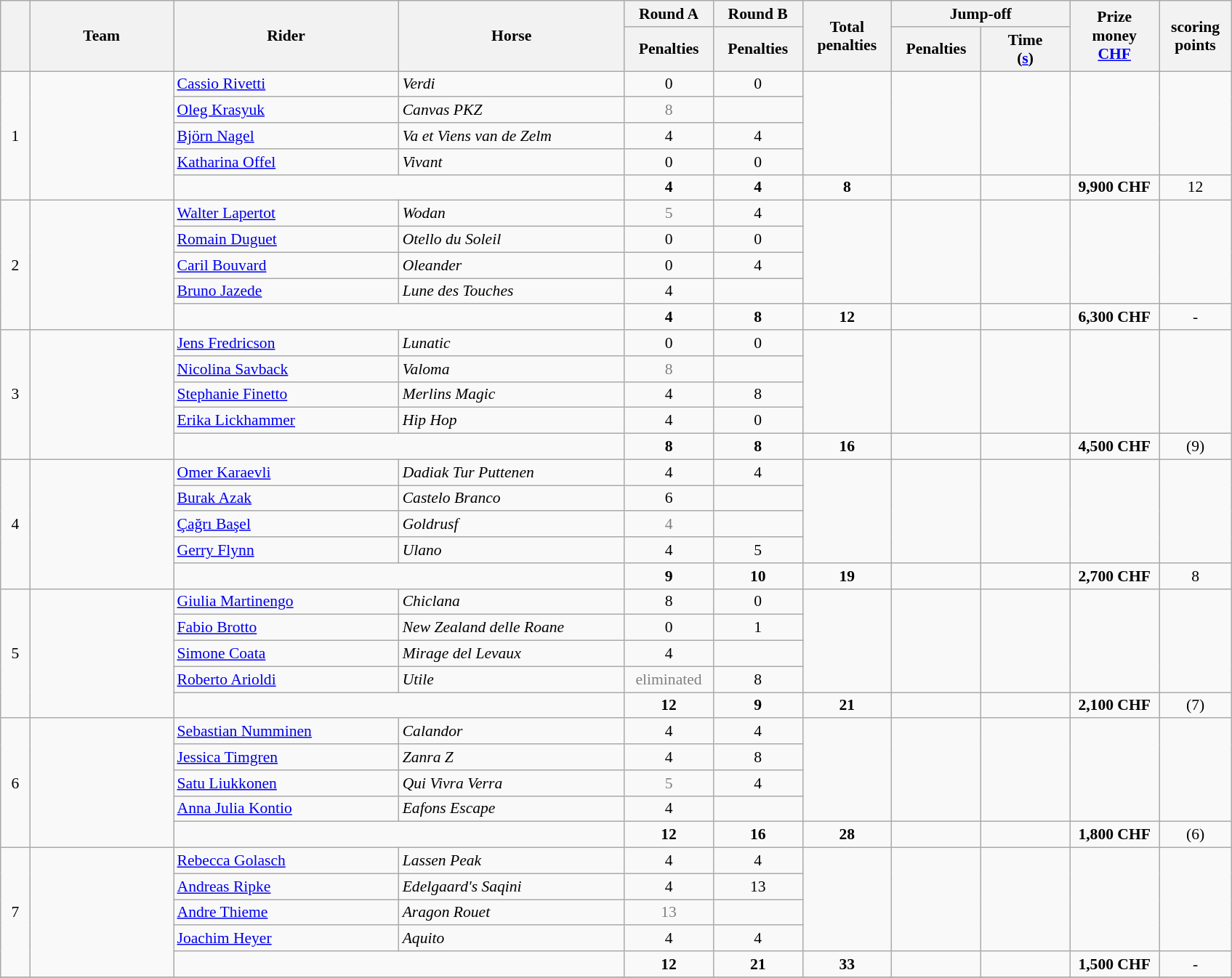<table class="wikitable" style="font-size: 90%">
<tr>
<th rowspan=2 width=20></th>
<th rowspan=2 width=125>Team</th>
<th rowspan=2 width=200>Rider</th>
<th rowspan=2 width=200>Horse</th>
<th>Round A</th>
<th>Round B</th>
<th rowspan=2 width=75>Total penalties</th>
<th colspan=2>Jump-off</th>
<th rowspan=2 width=75>Prize<br>money<br><a href='#'>CHF</a></th>
<th rowspan=2 width=60>scoring<br>points</th>
</tr>
<tr>
<th width=75>Penalties</th>
<th width=75>Penalties</th>
<th width=75>Penalties</th>
<th width=75>Time<br>(<a href='#'>s</a>)</th>
</tr>
<tr>
<td rowspan=5 align=center>1</td>
<td rowspan=5></td>
<td><a href='#'>Cassio Rivetti</a></td>
<td><em>Verdi</em></td>
<td align=center>0</td>
<td align=center>0</td>
<td rowspan=4></td>
<td rowspan=4></td>
<td rowspan=4></td>
<td rowspan=4></td>
<td rowspan=4></td>
</tr>
<tr>
<td><a href='#'>Oleg Krasyuk</a></td>
<td><em>Canvas PKZ</em></td>
<td align=center style=color:gray>8</td>
<td align=center></td>
</tr>
<tr>
<td><a href='#'>Björn Nagel</a></td>
<td><em>Va et Viens van de Zelm</em></td>
<td align=center>4</td>
<td align=center>4</td>
</tr>
<tr>
<td><a href='#'>Katharina Offel</a></td>
<td><em>Vivant</em></td>
<td align=center>0</td>
<td align=center>0</td>
</tr>
<tr>
<td colspan=2></td>
<td align=center><strong>4</strong></td>
<td align=center><strong>4</strong></td>
<td align=center><strong>8</strong></td>
<td></td>
<td></td>
<td align=center><strong>9,900 CHF</strong></td>
<td align=center>12</td>
</tr>
<tr>
<td rowspan=5 align=center>2</td>
<td rowspan=5></td>
<td><a href='#'>Walter Lapertot</a></td>
<td><em>Wodan</em></td>
<td align=center style=color:gray>5</td>
<td align=center>4</td>
<td rowspan=4></td>
<td rowspan=4></td>
<td rowspan=4></td>
<td rowspan=4></td>
</tr>
<tr>
<td><a href='#'>Romain Duguet</a></td>
<td><em>Otello du Soleil</em></td>
<td align=center>0</td>
<td align=center>0</td>
</tr>
<tr>
<td><a href='#'>Caril Bouvard</a></td>
<td><em>Oleander</em></td>
<td align=center>0</td>
<td align=center>4</td>
</tr>
<tr>
<td><a href='#'>Bruno Jazede</a></td>
<td><em>Lune des Touches</em></td>
<td align=center>4</td>
<td align=center></td>
</tr>
<tr>
<td colspan=2></td>
<td align=center><strong>4</strong></td>
<td align=center><strong>8</strong></td>
<td align=center><strong>12</strong></td>
<td></td>
<td></td>
<td align=center><strong>6,300 CHF</strong></td>
<td align=center>-</td>
</tr>
<tr>
<td rowspan=5 align=center>3</td>
<td rowspan=5></td>
<td><a href='#'>Jens Fredricson</a></td>
<td><em>Lunatic</em></td>
<td align=center>0</td>
<td align=center>0</td>
<td rowspan=4></td>
<td rowspan=4></td>
<td rowspan=4></td>
<td rowspan=4></td>
</tr>
<tr>
<td><a href='#'>Nicolina Savback</a></td>
<td><em>Valoma</em></td>
<td align=center style=color:gray>8</td>
<td align=center></td>
</tr>
<tr>
<td><a href='#'>Stephanie Finetto</a></td>
<td><em>Merlins Magic</em></td>
<td align=center>4</td>
<td align=center>8</td>
</tr>
<tr>
<td><a href='#'>Erika Lickhammer</a></td>
<td><em>Hip Hop</em></td>
<td align=center>4</td>
<td align=center>0</td>
</tr>
<tr>
<td colspan=2></td>
<td align=center><strong>8</strong></td>
<td align=center><strong>8</strong></td>
<td align=center><strong>16</strong></td>
<td></td>
<td></td>
<td align=center><strong>4,500 CHF</strong></td>
<td align=center>(9)</td>
</tr>
<tr>
<td rowspan=5 align=center>4</td>
<td rowspan=5></td>
<td><a href='#'>Omer Karaevli</a></td>
<td><em>Dadiak Tur Puttenen</em></td>
<td align=center>4</td>
<td align=center>4</td>
<td rowspan=4></td>
<td rowspan=4></td>
<td rowspan=4></td>
<td rowspan=4></td>
</tr>
<tr>
<td><a href='#'>Burak Azak</a></td>
<td><em>Castelo Branco</em></td>
<td align=center>6</td>
<td align=center></td>
</tr>
<tr>
<td><a href='#'>Çağrı Başel</a></td>
<td><em>Goldrusf</em></td>
<td align=center style=color:gray>4</td>
<td align=center></td>
</tr>
<tr>
<td><a href='#'>Gerry Flynn</a></td>
<td><em>Ulano</em></td>
<td align=center>4</td>
<td align=center>5</td>
</tr>
<tr>
<td colspan=2></td>
<td align=center><strong>9</strong></td>
<td align=center><strong>10</strong></td>
<td align=center><strong>19</strong></td>
<td></td>
<td></td>
<td align=center><strong>2,700 CHF</strong></td>
<td align=center>8</td>
</tr>
<tr>
<td rowspan=5 align=center>5</td>
<td rowspan=5></td>
<td><a href='#'>Giulia Martinengo</a></td>
<td><em>Chiclana</em></td>
<td align=center>8</td>
<td align=center>0</td>
<td rowspan=4></td>
<td rowspan=4></td>
<td rowspan=4></td>
<td rowspan=4></td>
</tr>
<tr>
<td><a href='#'>Fabio Brotto</a></td>
<td><em>New Zealand delle Roane</em></td>
<td align=center>0</td>
<td align=center>1</td>
</tr>
<tr>
<td><a href='#'>Simone Coata</a></td>
<td><em>Mirage del Levaux</em></td>
<td align=center>4</td>
<td align=center></td>
</tr>
<tr>
<td><a href='#'>Roberto Arioldi</a></td>
<td><em>Utile</em></td>
<td align=center style=color:gray>eliminated</td>
<td align=center>8</td>
</tr>
<tr>
<td colspan=2></td>
<td align=center><strong>12</strong></td>
<td align=center><strong>9</strong></td>
<td align=center><strong>21</strong></td>
<td></td>
<td></td>
<td align=center><strong>2,100 CHF</strong></td>
<td align=center>(7)</td>
</tr>
<tr>
<td rowspan=5 align=center>6</td>
<td rowspan=5></td>
<td><a href='#'>Sebastian Numminen</a></td>
<td><em>Calandor</em></td>
<td align=center>4</td>
<td align=center>4</td>
<td rowspan=4></td>
<td rowspan=4></td>
<td rowspan=4></td>
<td rowspan=4></td>
</tr>
<tr>
<td><a href='#'>Jessica Timgren</a></td>
<td><em>Zanra Z</em></td>
<td align=center>4</td>
<td align=center>8</td>
</tr>
<tr>
<td><a href='#'>Satu Liukkonen</a></td>
<td><em>Qui Vivra Verra</em></td>
<td align=center style=color:gray>5</td>
<td align=center>4</td>
</tr>
<tr>
<td><a href='#'>Anna Julia Kontio</a></td>
<td><em>Eafons Escape</em></td>
<td align=center>4</td>
<td align=center></td>
</tr>
<tr>
<td colspan=2></td>
<td align=center><strong>12</strong></td>
<td align=center><strong>16</strong></td>
<td align=center><strong>28</strong></td>
<td></td>
<td></td>
<td align=center><strong>1,800 CHF</strong></td>
<td align=center>(6)</td>
</tr>
<tr>
<td rowspan=5 align=center>7</td>
<td rowspan=5></td>
<td><a href='#'>Rebecca Golasch</a></td>
<td><em>Lassen Peak</em></td>
<td align=center>4</td>
<td align=center>4</td>
<td rowspan=4></td>
<td rowspan=4></td>
<td rowspan=4></td>
<td rowspan=4></td>
</tr>
<tr>
<td><a href='#'>Andreas Ripke</a></td>
<td><em>Edelgaard's Saqini</em></td>
<td align=center>4</td>
<td align=center>13</td>
</tr>
<tr>
<td><a href='#'>Andre Thieme</a></td>
<td><em>Aragon Rouet</em></td>
<td align=center style=color:gray>13</td>
<td align=center></td>
</tr>
<tr>
<td><a href='#'>Joachim Heyer</a></td>
<td><em>Aquito</em></td>
<td align=center>4</td>
<td align=center>4</td>
</tr>
<tr>
<td colspan=2></td>
<td align=center><strong>12</strong></td>
<td align=center><strong>21</strong></td>
<td align=center><strong>33</strong></td>
<td></td>
<td></td>
<td align=center><strong>1,500 CHF</strong></td>
<td align=center>-</td>
</tr>
<tr>
</tr>
</table>
